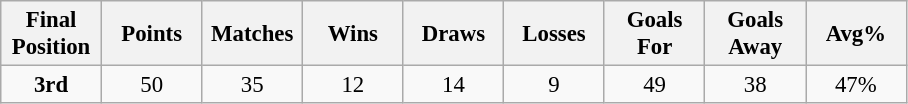<table class="wikitable" style="font-size: 95%; text-align: center;">
<tr>
<th width=60>Final Position</th>
<th width=60>Points</th>
<th width=60>Matches</th>
<th width=60>Wins</th>
<th width=60>Draws</th>
<th width=60>Losses</th>
<th width=60>Goals For</th>
<th width=60>Goals Away</th>
<th width=60>Avg%</th>
</tr>
<tr>
<td><strong>3rd</strong></td>
<td>50</td>
<td>35</td>
<td>12</td>
<td>14</td>
<td>9</td>
<td>49</td>
<td>38</td>
<td>47%</td>
</tr>
</table>
